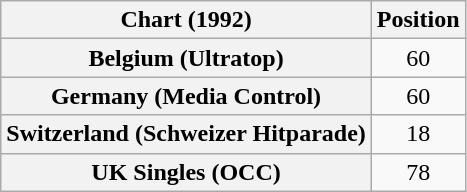<table class="wikitable sortable plainrowheaders" style="text-align:center">
<tr>
<th>Chart (1992)</th>
<th>Position</th>
</tr>
<tr>
<th scope="row">Belgium (Ultratop)</th>
<td>60</td>
</tr>
<tr>
<th scope="row">Germany (Media Control)</th>
<td>60</td>
</tr>
<tr>
<th scope="row">Switzerland (Schweizer Hitparade)</th>
<td>18</td>
</tr>
<tr>
<th scope="row">UK Singles (OCC)</th>
<td>78</td>
</tr>
</table>
